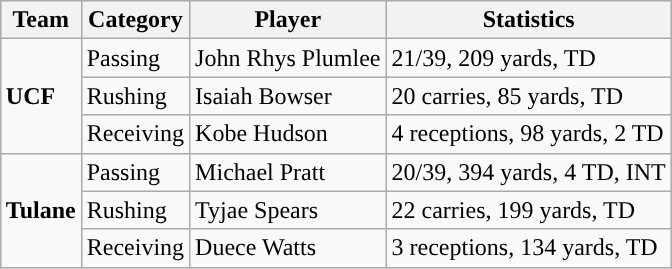<table class="wikitable" style="float: right;">
<tr>
<th>Team</th>
<th>Category</th>
<th>Player</th>
<th>Statistics</th>
</tr>
<tr>
<td rowspan=3><strong>UCF</strong></td>
<td>Passing</td>
<td>John Rhys Plumlee</td>
<td>21/39, 209 yards, TD</td>
</tr>
<tr>
<td>Rushing</td>
<td>Isaiah Bowser</td>
<td>20 carries, 85 yards, TD</td>
</tr>
<tr>
<td>Receiving</td>
<td>Kobe Hudson</td>
<td>4 receptions, 98 yards, 2 TD</td>
</tr>
<tr>
<td rowspan=3><strong>Tulane</strong></td>
<td>Passing</td>
<td>Michael Pratt</td>
<td>20/39, 394 yards, 4 TD, INT</td>
</tr>
<tr>
<td>Rushing</td>
<td>Tyjae Spears</td>
<td>22 carries, 199 yards, TD</td>
</tr>
<tr>
<td>Receiving</td>
<td>Duece Watts</td>
<td>3 receptions, 134 yards, TD</td>
</tr>
</table>
